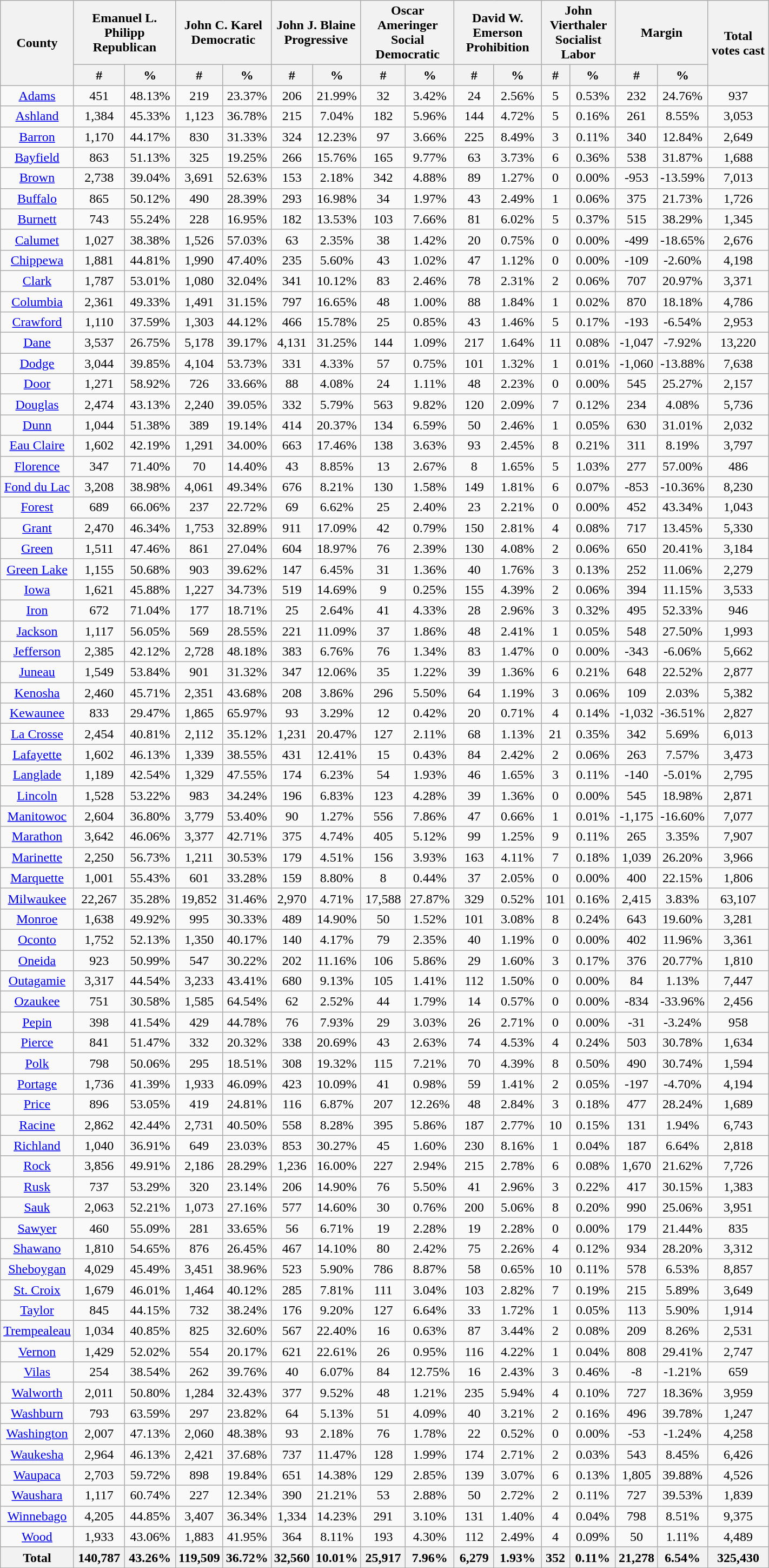<table width="75%" class="wikitable sortable" style="text-align:center">
<tr>
<th rowspan="2" style="text-align:center;">County</th>
<th colspan="2" style="text-align:center;">Emanuel L. Philipp<br>Republican</th>
<th colspan="2" style="text-align:center;">John C. Karel<br>Democratic</th>
<th colspan="2" style="text-align:center;">John J. Blaine<br>Progressive</th>
<th colspan="2" style="text-align:center;">Oscar Ameringer<br>Social Democratic</th>
<th colspan="2" style="text-align:center;">David W. Emerson<br>Prohibition</th>
<th colspan="2" style="text-align:center;">John Vierthaler<br>Socialist Labor</th>
<th colspan="2" style="text-align:center;">Margin</th>
<th rowspan="2" style="text-align:center;">Total votes cast</th>
</tr>
<tr>
<th style="text-align:center;" data-sort-type="number">#</th>
<th style="text-align:center;" data-sort-type="number">%</th>
<th style="text-align:center;" data-sort-type="number">#</th>
<th style="text-align:center;" data-sort-type="number">%</th>
<th style="text-align:center;" data-sort-type="number">#</th>
<th style="text-align:center;" data-sort-type="number">%</th>
<th style="text-align:center;" data-sort-type="number">#</th>
<th style="text-align:center;" data-sort-type="number">%</th>
<th style="text-align:center;" data-sort-type="number">#</th>
<th style="text-align:center;" data-sort-type="number">%</th>
<th style="text-align:center;" data-sort-type="number">#</th>
<th style="text-align:center;" data-sort-type="number">%</th>
<th style="text-align:center;" data-sort-type="number">#</th>
<th style="text-align:center;" data-sort-type="number">%</th>
</tr>
<tr style="text-align:center;">
<td><a href='#'>Adams</a></td>
<td>451</td>
<td>48.13%</td>
<td>219</td>
<td>23.37%</td>
<td>206</td>
<td>21.99%</td>
<td>32</td>
<td>3.42%</td>
<td>24</td>
<td>2.56%</td>
<td>5</td>
<td>0.53%</td>
<td>232</td>
<td>24.76%</td>
<td>937</td>
</tr>
<tr style="text-align:center;">
<td><a href='#'>Ashland</a></td>
<td>1,384</td>
<td>45.33%</td>
<td>1,123</td>
<td>36.78%</td>
<td>215</td>
<td>7.04%</td>
<td>182</td>
<td>5.96%</td>
<td>144</td>
<td>4.72%</td>
<td>5</td>
<td>0.16%</td>
<td>261</td>
<td>8.55%</td>
<td>3,053</td>
</tr>
<tr style="text-align:center;">
<td><a href='#'>Barron</a></td>
<td>1,170</td>
<td>44.17%</td>
<td>830</td>
<td>31.33%</td>
<td>324</td>
<td>12.23%</td>
<td>97</td>
<td>3.66%</td>
<td>225</td>
<td>8.49%</td>
<td>3</td>
<td>0.11%</td>
<td>340</td>
<td>12.84%</td>
<td>2,649</td>
</tr>
<tr style="text-align:center;">
<td><a href='#'>Bayfield</a></td>
<td>863</td>
<td>51.13%</td>
<td>325</td>
<td>19.25%</td>
<td>266</td>
<td>15.76%</td>
<td>165</td>
<td>9.77%</td>
<td>63</td>
<td>3.73%</td>
<td>6</td>
<td>0.36%</td>
<td>538</td>
<td>31.87%</td>
<td>1,688</td>
</tr>
<tr style="text-align:center;">
<td><a href='#'>Brown</a></td>
<td>2,738</td>
<td>39.04%</td>
<td>3,691</td>
<td>52.63%</td>
<td>153</td>
<td>2.18%</td>
<td>342</td>
<td>4.88%</td>
<td>89</td>
<td>1.27%</td>
<td>0</td>
<td>0.00%</td>
<td>-953</td>
<td>-13.59%</td>
<td>7,013</td>
</tr>
<tr style="text-align:center;">
<td><a href='#'>Buffalo</a></td>
<td>865</td>
<td>50.12%</td>
<td>490</td>
<td>28.39%</td>
<td>293</td>
<td>16.98%</td>
<td>34</td>
<td>1.97%</td>
<td>43</td>
<td>2.49%</td>
<td>1</td>
<td>0.06%</td>
<td>375</td>
<td>21.73%</td>
<td>1,726</td>
</tr>
<tr style="text-align:center;">
<td><a href='#'>Burnett</a></td>
<td>743</td>
<td>55.24%</td>
<td>228</td>
<td>16.95%</td>
<td>182</td>
<td>13.53%</td>
<td>103</td>
<td>7.66%</td>
<td>81</td>
<td>6.02%</td>
<td>5</td>
<td>0.37%</td>
<td>515</td>
<td>38.29%</td>
<td>1,345</td>
</tr>
<tr style="text-align:center;">
<td><a href='#'>Calumet</a></td>
<td>1,027</td>
<td>38.38%</td>
<td>1,526</td>
<td>57.03%</td>
<td>63</td>
<td>2.35%</td>
<td>38</td>
<td>1.42%</td>
<td>20</td>
<td>0.75%</td>
<td>0</td>
<td>0.00%</td>
<td>-499</td>
<td>-18.65%</td>
<td>2,676</td>
</tr>
<tr style="text-align:center;">
<td><a href='#'>Chippewa</a></td>
<td>1,881</td>
<td>44.81%</td>
<td>1,990</td>
<td>47.40%</td>
<td>235</td>
<td>5.60%</td>
<td>43</td>
<td>1.02%</td>
<td>47</td>
<td>1.12%</td>
<td>0</td>
<td>0.00%</td>
<td>-109</td>
<td>-2.60%</td>
<td>4,198</td>
</tr>
<tr style="text-align:center;">
<td><a href='#'>Clark</a></td>
<td>1,787</td>
<td>53.01%</td>
<td>1,080</td>
<td>32.04%</td>
<td>341</td>
<td>10.12%</td>
<td>83</td>
<td>2.46%</td>
<td>78</td>
<td>2.31%</td>
<td>2</td>
<td>0.06%</td>
<td>707</td>
<td>20.97%</td>
<td>3,371</td>
</tr>
<tr style="text-align:center;">
<td><a href='#'>Columbia</a></td>
<td>2,361</td>
<td>49.33%</td>
<td>1,491</td>
<td>31.15%</td>
<td>797</td>
<td>16.65%</td>
<td>48</td>
<td>1.00%</td>
<td>88</td>
<td>1.84%</td>
<td>1</td>
<td>0.02%</td>
<td>870</td>
<td>18.18%</td>
<td>4,786</td>
</tr>
<tr style="text-align:center;">
<td><a href='#'>Crawford</a></td>
<td>1,110</td>
<td>37.59%</td>
<td>1,303</td>
<td>44.12%</td>
<td>466</td>
<td>15.78%</td>
<td>25</td>
<td>0.85%</td>
<td>43</td>
<td>1.46%</td>
<td>5</td>
<td>0.17%</td>
<td>-193</td>
<td>-6.54%</td>
<td>2,953</td>
</tr>
<tr style="text-align:center;">
<td><a href='#'>Dane</a></td>
<td>3,537</td>
<td>26.75%</td>
<td>5,178</td>
<td>39.17%</td>
<td>4,131</td>
<td>31.25%</td>
<td>144</td>
<td>1.09%</td>
<td>217</td>
<td>1.64%</td>
<td>11</td>
<td>0.08%</td>
<td>-1,047</td>
<td>-7.92%</td>
<td>13,220</td>
</tr>
<tr style="text-align:center;">
<td><a href='#'>Dodge</a></td>
<td>3,044</td>
<td>39.85%</td>
<td>4,104</td>
<td>53.73%</td>
<td>331</td>
<td>4.33%</td>
<td>57</td>
<td>0.75%</td>
<td>101</td>
<td>1.32%</td>
<td>1</td>
<td>0.01%</td>
<td>-1,060</td>
<td>-13.88%</td>
<td>7,638</td>
</tr>
<tr style="text-align:center;">
<td><a href='#'>Door</a></td>
<td>1,271</td>
<td>58.92%</td>
<td>726</td>
<td>33.66%</td>
<td>88</td>
<td>4.08%</td>
<td>24</td>
<td>1.11%</td>
<td>48</td>
<td>2.23%</td>
<td>0</td>
<td>0.00%</td>
<td>545</td>
<td>25.27%</td>
<td>2,157</td>
</tr>
<tr style="text-align:center;">
<td><a href='#'>Douglas</a></td>
<td>2,474</td>
<td>43.13%</td>
<td>2,240</td>
<td>39.05%</td>
<td>332</td>
<td>5.79%</td>
<td>563</td>
<td>9.82%</td>
<td>120</td>
<td>2.09%</td>
<td>7</td>
<td>0.12%</td>
<td>234</td>
<td>4.08%</td>
<td>5,736</td>
</tr>
<tr style="text-align:center;">
<td><a href='#'>Dunn</a></td>
<td>1,044</td>
<td>51.38%</td>
<td>389</td>
<td>19.14%</td>
<td>414</td>
<td>20.37%</td>
<td>134</td>
<td>6.59%</td>
<td>50</td>
<td>2.46%</td>
<td>1</td>
<td>0.05%</td>
<td>630</td>
<td>31.01%</td>
<td>2,032</td>
</tr>
<tr style="text-align:center;">
<td><a href='#'>Eau Claire</a></td>
<td>1,602</td>
<td>42.19%</td>
<td>1,291</td>
<td>34.00%</td>
<td>663</td>
<td>17.46%</td>
<td>138</td>
<td>3.63%</td>
<td>93</td>
<td>2.45%</td>
<td>8</td>
<td>0.21%</td>
<td>311</td>
<td>8.19%</td>
<td>3,797</td>
</tr>
<tr style="text-align:center;">
<td><a href='#'>Florence</a></td>
<td>347</td>
<td>71.40%</td>
<td>70</td>
<td>14.40%</td>
<td>43</td>
<td>8.85%</td>
<td>13</td>
<td>2.67%</td>
<td>8</td>
<td>1.65%</td>
<td>5</td>
<td>1.03%</td>
<td>277</td>
<td>57.00%</td>
<td>486</td>
</tr>
<tr style="text-align:center;">
<td><a href='#'>Fond du Lac</a></td>
<td>3,208</td>
<td>38.98%</td>
<td>4,061</td>
<td>49.34%</td>
<td>676</td>
<td>8.21%</td>
<td>130</td>
<td>1.58%</td>
<td>149</td>
<td>1.81%</td>
<td>6</td>
<td>0.07%</td>
<td>-853</td>
<td>-10.36%</td>
<td>8,230</td>
</tr>
<tr style="text-align:center;">
<td><a href='#'>Forest</a></td>
<td>689</td>
<td>66.06%</td>
<td>237</td>
<td>22.72%</td>
<td>69</td>
<td>6.62%</td>
<td>25</td>
<td>2.40%</td>
<td>23</td>
<td>2.21%</td>
<td>0</td>
<td>0.00%</td>
<td>452</td>
<td>43.34%</td>
<td>1,043</td>
</tr>
<tr style="text-align:center;">
<td><a href='#'>Grant</a></td>
<td>2,470</td>
<td>46.34%</td>
<td>1,753</td>
<td>32.89%</td>
<td>911</td>
<td>17.09%</td>
<td>42</td>
<td>0.79%</td>
<td>150</td>
<td>2.81%</td>
<td>4</td>
<td>0.08%</td>
<td>717</td>
<td>13.45%</td>
<td>5,330</td>
</tr>
<tr style="text-align:center;">
<td><a href='#'>Green</a></td>
<td>1,511</td>
<td>47.46%</td>
<td>861</td>
<td>27.04%</td>
<td>604</td>
<td>18.97%</td>
<td>76</td>
<td>2.39%</td>
<td>130</td>
<td>4.08%</td>
<td>2</td>
<td>0.06%</td>
<td>650</td>
<td>20.41%</td>
<td>3,184</td>
</tr>
<tr style="text-align:center;">
<td><a href='#'>Green Lake</a></td>
<td>1,155</td>
<td>50.68%</td>
<td>903</td>
<td>39.62%</td>
<td>147</td>
<td>6.45%</td>
<td>31</td>
<td>1.36%</td>
<td>40</td>
<td>1.76%</td>
<td>3</td>
<td>0.13%</td>
<td>252</td>
<td>11.06%</td>
<td>2,279</td>
</tr>
<tr style="text-align:center;">
<td><a href='#'>Iowa</a></td>
<td>1,621</td>
<td>45.88%</td>
<td>1,227</td>
<td>34.73%</td>
<td>519</td>
<td>14.69%</td>
<td>9</td>
<td>0.25%</td>
<td>155</td>
<td>4.39%</td>
<td>2</td>
<td>0.06%</td>
<td>394</td>
<td>11.15%</td>
<td>3,533</td>
</tr>
<tr style="text-align:center;">
<td><a href='#'>Iron</a></td>
<td>672</td>
<td>71.04%</td>
<td>177</td>
<td>18.71%</td>
<td>25</td>
<td>2.64%</td>
<td>41</td>
<td>4.33%</td>
<td>28</td>
<td>2.96%</td>
<td>3</td>
<td>0.32%</td>
<td>495</td>
<td>52.33%</td>
<td>946</td>
</tr>
<tr style="text-align:center;">
<td><a href='#'>Jackson</a></td>
<td>1,117</td>
<td>56.05%</td>
<td>569</td>
<td>28.55%</td>
<td>221</td>
<td>11.09%</td>
<td>37</td>
<td>1.86%</td>
<td>48</td>
<td>2.41%</td>
<td>1</td>
<td>0.05%</td>
<td>548</td>
<td>27.50%</td>
<td>1,993</td>
</tr>
<tr style="text-align:center;">
<td><a href='#'>Jefferson</a></td>
<td>2,385</td>
<td>42.12%</td>
<td>2,728</td>
<td>48.18%</td>
<td>383</td>
<td>6.76%</td>
<td>76</td>
<td>1.34%</td>
<td>83</td>
<td>1.47%</td>
<td>0</td>
<td>0.00%</td>
<td>-343</td>
<td>-6.06%</td>
<td>5,662</td>
</tr>
<tr style="text-align:center;">
<td><a href='#'>Juneau</a></td>
<td>1,549</td>
<td>53.84%</td>
<td>901</td>
<td>31.32%</td>
<td>347</td>
<td>12.06%</td>
<td>35</td>
<td>1.22%</td>
<td>39</td>
<td>1.36%</td>
<td>6</td>
<td>0.21%</td>
<td>648</td>
<td>22.52%</td>
<td>2,877</td>
</tr>
<tr style="text-align:center;">
<td><a href='#'>Kenosha</a></td>
<td>2,460</td>
<td>45.71%</td>
<td>2,351</td>
<td>43.68%</td>
<td>208</td>
<td>3.86%</td>
<td>296</td>
<td>5.50%</td>
<td>64</td>
<td>1.19%</td>
<td>3</td>
<td>0.06%</td>
<td>109</td>
<td>2.03%</td>
<td>5,382</td>
</tr>
<tr style="text-align:center;">
<td><a href='#'>Kewaunee</a></td>
<td>833</td>
<td>29.47%</td>
<td>1,865</td>
<td>65.97%</td>
<td>93</td>
<td>3.29%</td>
<td>12</td>
<td>0.42%</td>
<td>20</td>
<td>0.71%</td>
<td>4</td>
<td>0.14%</td>
<td>-1,032</td>
<td>-36.51%</td>
<td>2,827</td>
</tr>
<tr style="text-align:center;">
<td><a href='#'>La Crosse</a></td>
<td>2,454</td>
<td>40.81%</td>
<td>2,112</td>
<td>35.12%</td>
<td>1,231</td>
<td>20.47%</td>
<td>127</td>
<td>2.11%</td>
<td>68</td>
<td>1.13%</td>
<td>21</td>
<td>0.35%</td>
<td>342</td>
<td>5.69%</td>
<td>6,013</td>
</tr>
<tr style="text-align:center;">
<td><a href='#'>Lafayette</a></td>
<td>1,602</td>
<td>46.13%</td>
<td>1,339</td>
<td>38.55%</td>
<td>431</td>
<td>12.41%</td>
<td>15</td>
<td>0.43%</td>
<td>84</td>
<td>2.42%</td>
<td>2</td>
<td>0.06%</td>
<td>263</td>
<td>7.57%</td>
<td>3,473</td>
</tr>
<tr style="text-align:center;">
<td><a href='#'>Langlade</a></td>
<td>1,189</td>
<td>42.54%</td>
<td>1,329</td>
<td>47.55%</td>
<td>174</td>
<td>6.23%</td>
<td>54</td>
<td>1.93%</td>
<td>46</td>
<td>1.65%</td>
<td>3</td>
<td>0.11%</td>
<td>-140</td>
<td>-5.01%</td>
<td>2,795</td>
</tr>
<tr style="text-align:center;">
<td><a href='#'>Lincoln</a></td>
<td>1,528</td>
<td>53.22%</td>
<td>983</td>
<td>34.24%</td>
<td>196</td>
<td>6.83%</td>
<td>123</td>
<td>4.28%</td>
<td>39</td>
<td>1.36%</td>
<td>0</td>
<td>0.00%</td>
<td>545</td>
<td>18.98%</td>
<td>2,871</td>
</tr>
<tr style="text-align:center;">
<td><a href='#'>Manitowoc</a></td>
<td>2,604</td>
<td>36.80%</td>
<td>3,779</td>
<td>53.40%</td>
<td>90</td>
<td>1.27%</td>
<td>556</td>
<td>7.86%</td>
<td>47</td>
<td>0.66%</td>
<td>1</td>
<td>0.01%</td>
<td>-1,175</td>
<td>-16.60%</td>
<td>7,077</td>
</tr>
<tr style="text-align:center;">
<td><a href='#'>Marathon</a></td>
<td>3,642</td>
<td>46.06%</td>
<td>3,377</td>
<td>42.71%</td>
<td>375</td>
<td>4.74%</td>
<td>405</td>
<td>5.12%</td>
<td>99</td>
<td>1.25%</td>
<td>9</td>
<td>0.11%</td>
<td>265</td>
<td>3.35%</td>
<td>7,907</td>
</tr>
<tr style="text-align:center;">
<td><a href='#'>Marinette</a></td>
<td>2,250</td>
<td>56.73%</td>
<td>1,211</td>
<td>30.53%</td>
<td>179</td>
<td>4.51%</td>
<td>156</td>
<td>3.93%</td>
<td>163</td>
<td>4.11%</td>
<td>7</td>
<td>0.18%</td>
<td>1,039</td>
<td>26.20%</td>
<td>3,966</td>
</tr>
<tr style="text-align:center;">
<td><a href='#'>Marquette</a></td>
<td>1,001</td>
<td>55.43%</td>
<td>601</td>
<td>33.28%</td>
<td>159</td>
<td>8.80%</td>
<td>8</td>
<td>0.44%</td>
<td>37</td>
<td>2.05%</td>
<td>0</td>
<td>0.00%</td>
<td>400</td>
<td>22.15%</td>
<td>1,806</td>
</tr>
<tr style="text-align:center;">
<td><a href='#'>Milwaukee</a></td>
<td>22,267</td>
<td>35.28%</td>
<td>19,852</td>
<td>31.46%</td>
<td>2,970</td>
<td>4.71%</td>
<td>17,588</td>
<td>27.87%</td>
<td>329</td>
<td>0.52%</td>
<td>101</td>
<td>0.16%</td>
<td>2,415</td>
<td>3.83%</td>
<td>63,107</td>
</tr>
<tr style="text-align:center;">
<td><a href='#'>Monroe</a></td>
<td>1,638</td>
<td>49.92%</td>
<td>995</td>
<td>30.33%</td>
<td>489</td>
<td>14.90%</td>
<td>50</td>
<td>1.52%</td>
<td>101</td>
<td>3.08%</td>
<td>8</td>
<td>0.24%</td>
<td>643</td>
<td>19.60%</td>
<td>3,281</td>
</tr>
<tr style="text-align:center;">
<td><a href='#'>Oconto</a></td>
<td>1,752</td>
<td>52.13%</td>
<td>1,350</td>
<td>40.17%</td>
<td>140</td>
<td>4.17%</td>
<td>79</td>
<td>2.35%</td>
<td>40</td>
<td>1.19%</td>
<td>0</td>
<td>0.00%</td>
<td>402</td>
<td>11.96%</td>
<td>3,361</td>
</tr>
<tr style="text-align:center;">
<td><a href='#'>Oneida</a></td>
<td>923</td>
<td>50.99%</td>
<td>547</td>
<td>30.22%</td>
<td>202</td>
<td>11.16%</td>
<td>106</td>
<td>5.86%</td>
<td>29</td>
<td>1.60%</td>
<td>3</td>
<td>0.17%</td>
<td>376</td>
<td>20.77%</td>
<td>1,810</td>
</tr>
<tr style="text-align:center;">
<td><a href='#'>Outagamie</a></td>
<td>3,317</td>
<td>44.54%</td>
<td>3,233</td>
<td>43.41%</td>
<td>680</td>
<td>9.13%</td>
<td>105</td>
<td>1.41%</td>
<td>112</td>
<td>1.50%</td>
<td>0</td>
<td>0.00%</td>
<td>84</td>
<td>1.13%</td>
<td>7,447</td>
</tr>
<tr style="text-align:center;">
<td><a href='#'>Ozaukee</a></td>
<td>751</td>
<td>30.58%</td>
<td>1,585</td>
<td>64.54%</td>
<td>62</td>
<td>2.52%</td>
<td>44</td>
<td>1.79%</td>
<td>14</td>
<td>0.57%</td>
<td>0</td>
<td>0.00%</td>
<td>-834</td>
<td>-33.96%</td>
<td>2,456</td>
</tr>
<tr style="text-align:center;">
<td><a href='#'>Pepin</a></td>
<td>398</td>
<td>41.54%</td>
<td>429</td>
<td>44.78%</td>
<td>76</td>
<td>7.93%</td>
<td>29</td>
<td>3.03%</td>
<td>26</td>
<td>2.71%</td>
<td>0</td>
<td>0.00%</td>
<td>-31</td>
<td>-3.24%</td>
<td>958</td>
</tr>
<tr style="text-align:center;">
<td><a href='#'>Pierce</a></td>
<td>841</td>
<td>51.47%</td>
<td>332</td>
<td>20.32%</td>
<td>338</td>
<td>20.69%</td>
<td>43</td>
<td>2.63%</td>
<td>74</td>
<td>4.53%</td>
<td>4</td>
<td>0.24%</td>
<td>503</td>
<td>30.78%</td>
<td>1,634</td>
</tr>
<tr style="text-align:center;">
<td><a href='#'>Polk</a></td>
<td>798</td>
<td>50.06%</td>
<td>295</td>
<td>18.51%</td>
<td>308</td>
<td>19.32%</td>
<td>115</td>
<td>7.21%</td>
<td>70</td>
<td>4.39%</td>
<td>8</td>
<td>0.50%</td>
<td>490</td>
<td>30.74%</td>
<td>1,594</td>
</tr>
<tr style="text-align:center;">
<td><a href='#'>Portage</a></td>
<td>1,736</td>
<td>41.39%</td>
<td>1,933</td>
<td>46.09%</td>
<td>423</td>
<td>10.09%</td>
<td>41</td>
<td>0.98%</td>
<td>59</td>
<td>1.41%</td>
<td>2</td>
<td>0.05%</td>
<td>-197</td>
<td>-4.70%</td>
<td>4,194</td>
</tr>
<tr style="text-align:center;">
<td><a href='#'>Price</a></td>
<td>896</td>
<td>53.05%</td>
<td>419</td>
<td>24.81%</td>
<td>116</td>
<td>6.87%</td>
<td>207</td>
<td>12.26%</td>
<td>48</td>
<td>2.84%</td>
<td>3</td>
<td>0.18%</td>
<td>477</td>
<td>28.24%</td>
<td>1,689</td>
</tr>
<tr style="text-align:center;">
<td><a href='#'>Racine</a></td>
<td>2,862</td>
<td>42.44%</td>
<td>2,731</td>
<td>40.50%</td>
<td>558</td>
<td>8.28%</td>
<td>395</td>
<td>5.86%</td>
<td>187</td>
<td>2.77%</td>
<td>10</td>
<td>0.15%</td>
<td>131</td>
<td>1.94%</td>
<td>6,743</td>
</tr>
<tr style="text-align:center;">
<td><a href='#'>Richland</a></td>
<td>1,040</td>
<td>36.91%</td>
<td>649</td>
<td>23.03%</td>
<td>853</td>
<td>30.27%</td>
<td>45</td>
<td>1.60%</td>
<td>230</td>
<td>8.16%</td>
<td>1</td>
<td>0.04%</td>
<td>187</td>
<td>6.64%</td>
<td>2,818</td>
</tr>
<tr style="text-align:center;">
<td><a href='#'>Rock</a></td>
<td>3,856</td>
<td>49.91%</td>
<td>2,186</td>
<td>28.29%</td>
<td>1,236</td>
<td>16.00%</td>
<td>227</td>
<td>2.94%</td>
<td>215</td>
<td>2.78%</td>
<td>6</td>
<td>0.08%</td>
<td>1,670</td>
<td>21.62%</td>
<td>7,726</td>
</tr>
<tr style="text-align:center;">
<td><a href='#'>Rusk</a></td>
<td>737</td>
<td>53.29%</td>
<td>320</td>
<td>23.14%</td>
<td>206</td>
<td>14.90%</td>
<td>76</td>
<td>5.50%</td>
<td>41</td>
<td>2.96%</td>
<td>3</td>
<td>0.22%</td>
<td>417</td>
<td>30.15%</td>
<td>1,383</td>
</tr>
<tr style="text-align:center;">
<td><a href='#'>Sauk</a></td>
<td>2,063</td>
<td>52.21%</td>
<td>1,073</td>
<td>27.16%</td>
<td>577</td>
<td>14.60%</td>
<td>30</td>
<td>0.76%</td>
<td>200</td>
<td>5.06%</td>
<td>8</td>
<td>0.20%</td>
<td>990</td>
<td>25.06%</td>
<td>3,951</td>
</tr>
<tr style="text-align:center;">
<td><a href='#'>Sawyer</a></td>
<td>460</td>
<td>55.09%</td>
<td>281</td>
<td>33.65%</td>
<td>56</td>
<td>6.71%</td>
<td>19</td>
<td>2.28%</td>
<td>19</td>
<td>2.28%</td>
<td>0</td>
<td>0.00%</td>
<td>179</td>
<td>21.44%</td>
<td>835</td>
</tr>
<tr style="text-align:center;">
<td><a href='#'>Shawano</a></td>
<td>1,810</td>
<td>54.65%</td>
<td>876</td>
<td>26.45%</td>
<td>467</td>
<td>14.10%</td>
<td>80</td>
<td>2.42%</td>
<td>75</td>
<td>2.26%</td>
<td>4</td>
<td>0.12%</td>
<td>934</td>
<td>28.20%</td>
<td>3,312</td>
</tr>
<tr style="text-align:center;">
<td><a href='#'>Sheboygan</a></td>
<td>4,029</td>
<td>45.49%</td>
<td>3,451</td>
<td>38.96%</td>
<td>523</td>
<td>5.90%</td>
<td>786</td>
<td>8.87%</td>
<td>58</td>
<td>0.65%</td>
<td>10</td>
<td>0.11%</td>
<td>578</td>
<td>6.53%</td>
<td>8,857</td>
</tr>
<tr style="text-align:center;">
<td><a href='#'>St. Croix</a></td>
<td>1,679</td>
<td>46.01%</td>
<td>1,464</td>
<td>40.12%</td>
<td>285</td>
<td>7.81%</td>
<td>111</td>
<td>3.04%</td>
<td>103</td>
<td>2.82%</td>
<td>7</td>
<td>0.19%</td>
<td>215</td>
<td>5.89%</td>
<td>3,649</td>
</tr>
<tr style="text-align:center;">
<td><a href='#'>Taylor</a></td>
<td>845</td>
<td>44.15%</td>
<td>732</td>
<td>38.24%</td>
<td>176</td>
<td>9.20%</td>
<td>127</td>
<td>6.64%</td>
<td>33</td>
<td>1.72%</td>
<td>1</td>
<td>0.05%</td>
<td>113</td>
<td>5.90%</td>
<td>1,914</td>
</tr>
<tr style="text-align:center;">
<td><a href='#'>Trempealeau</a></td>
<td>1,034</td>
<td>40.85%</td>
<td>825</td>
<td>32.60%</td>
<td>567</td>
<td>22.40%</td>
<td>16</td>
<td>0.63%</td>
<td>87</td>
<td>3.44%</td>
<td>2</td>
<td>0.08%</td>
<td>209</td>
<td>8.26%</td>
<td>2,531</td>
</tr>
<tr style="text-align:center;">
<td><a href='#'>Vernon</a></td>
<td>1,429</td>
<td>52.02%</td>
<td>554</td>
<td>20.17%</td>
<td>621</td>
<td>22.61%</td>
<td>26</td>
<td>0.95%</td>
<td>116</td>
<td>4.22%</td>
<td>1</td>
<td>0.04%</td>
<td>808</td>
<td>29.41%</td>
<td>2,747</td>
</tr>
<tr style="text-align:center;">
<td><a href='#'>Vilas</a></td>
<td>254</td>
<td>38.54%</td>
<td>262</td>
<td>39.76%</td>
<td>40</td>
<td>6.07%</td>
<td>84</td>
<td>12.75%</td>
<td>16</td>
<td>2.43%</td>
<td>3</td>
<td>0.46%</td>
<td>-8</td>
<td>-1.21%</td>
<td>659</td>
</tr>
<tr style="text-align:center;">
<td><a href='#'>Walworth</a></td>
<td>2,011</td>
<td>50.80%</td>
<td>1,284</td>
<td>32.43%</td>
<td>377</td>
<td>9.52%</td>
<td>48</td>
<td>1.21%</td>
<td>235</td>
<td>5.94%</td>
<td>4</td>
<td>0.10%</td>
<td>727</td>
<td>18.36%</td>
<td>3,959</td>
</tr>
<tr style="text-align:center;">
<td><a href='#'>Washburn</a></td>
<td>793</td>
<td>63.59%</td>
<td>297</td>
<td>23.82%</td>
<td>64</td>
<td>5.13%</td>
<td>51</td>
<td>4.09%</td>
<td>40</td>
<td>3.21%</td>
<td>2</td>
<td>0.16%</td>
<td>496</td>
<td>39.78%</td>
<td>1,247</td>
</tr>
<tr style="text-align:center;">
<td><a href='#'>Washington</a></td>
<td>2,007</td>
<td>47.13%</td>
<td>2,060</td>
<td>48.38%</td>
<td>93</td>
<td>2.18%</td>
<td>76</td>
<td>1.78%</td>
<td>22</td>
<td>0.52%</td>
<td>0</td>
<td>0.00%</td>
<td>-53</td>
<td>-1.24%</td>
<td>4,258</td>
</tr>
<tr style="text-align:center;">
<td><a href='#'>Waukesha</a></td>
<td>2,964</td>
<td>46.13%</td>
<td>2,421</td>
<td>37.68%</td>
<td>737</td>
<td>11.47%</td>
<td>128</td>
<td>1.99%</td>
<td>174</td>
<td>2.71%</td>
<td>2</td>
<td>0.03%</td>
<td>543</td>
<td>8.45%</td>
<td>6,426</td>
</tr>
<tr style="text-align:center;">
<td><a href='#'>Waupaca</a></td>
<td>2,703</td>
<td>59.72%</td>
<td>898</td>
<td>19.84%</td>
<td>651</td>
<td>14.38%</td>
<td>129</td>
<td>2.85%</td>
<td>139</td>
<td>3.07%</td>
<td>6</td>
<td>0.13%</td>
<td>1,805</td>
<td>39.88%</td>
<td>4,526</td>
</tr>
<tr style="text-align:center;">
<td><a href='#'>Waushara</a></td>
<td>1,117</td>
<td>60.74%</td>
<td>227</td>
<td>12.34%</td>
<td>390</td>
<td>21.21%</td>
<td>53</td>
<td>2.88%</td>
<td>50</td>
<td>2.72%</td>
<td>2</td>
<td>0.11%</td>
<td>727</td>
<td>39.53%</td>
<td>1,839</td>
</tr>
<tr style="text-align:center;">
<td><a href='#'>Winnebago</a></td>
<td>4,205</td>
<td>44.85%</td>
<td>3,407</td>
<td>36.34%</td>
<td>1,334</td>
<td>14.23%</td>
<td>291</td>
<td>3.10%</td>
<td>131</td>
<td>1.40%</td>
<td>4</td>
<td>0.04%</td>
<td>798</td>
<td>8.51%</td>
<td>9,375</td>
</tr>
<tr style="text-align:center;">
<td><a href='#'>Wood</a></td>
<td>1,933</td>
<td>43.06%</td>
<td>1,883</td>
<td>41.95%</td>
<td>364</td>
<td>8.11%</td>
<td>193</td>
<td>4.30%</td>
<td>112</td>
<td>2.49%</td>
<td>4</td>
<td>0.09%</td>
<td>50</td>
<td>1.11%</td>
<td>4,489</td>
</tr>
<tr>
<th>Total</th>
<th>140,787</th>
<th>43.26%</th>
<th>119,509</th>
<th>36.72%</th>
<th>32,560</th>
<th>10.01%</th>
<th>25,917</th>
<th>7.96%</th>
<th>6,279</th>
<th>1.93%</th>
<th>352</th>
<th>0.11%</th>
<th>21,278</th>
<th>6.54%</th>
<th>325,430</th>
</tr>
</table>
